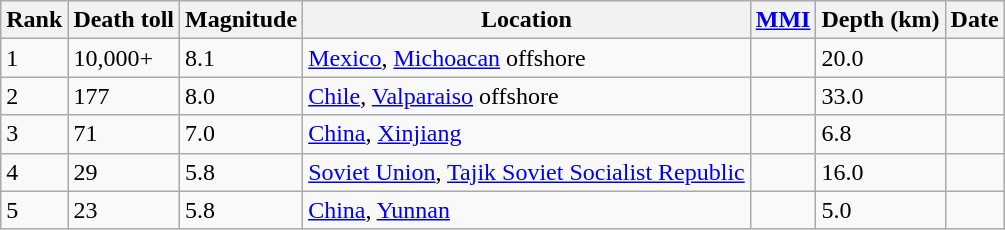<table class="sortable wikitable" style="font-size:100%;">
<tr>
<th>Rank</th>
<th>Death toll</th>
<th>Magnitude</th>
<th>Location</th>
<th><a href='#'>MMI</a></th>
<th>Depth (km)</th>
<th>Date</th>
</tr>
<tr>
<td>1</td>
<td>10,000+</td>
<td>8.1</td>
<td> <a href='#'>Mexico</a>, <a href='#'>Michoacan</a> offshore</td>
<td></td>
<td>20.0</td>
<td></td>
</tr>
<tr>
<td>2</td>
<td>177</td>
<td>8.0</td>
<td> <a href='#'>Chile</a>, <a href='#'>Valparaiso</a> offshore</td>
<td></td>
<td>33.0</td>
<td></td>
</tr>
<tr>
<td>3</td>
<td>71</td>
<td>7.0</td>
<td> <a href='#'>China</a>, <a href='#'>Xinjiang</a></td>
<td></td>
<td>6.8</td>
<td></td>
</tr>
<tr>
<td>4</td>
<td>29</td>
<td>5.8</td>
<td> <a href='#'>Soviet Union</a>, <a href='#'>Tajik Soviet Socialist Republic</a></td>
<td></td>
<td>16.0</td>
<td></td>
</tr>
<tr>
<td>5</td>
<td>23</td>
<td>5.8</td>
<td> <a href='#'>China</a>, <a href='#'>Yunnan</a></td>
<td></td>
<td>5.0</td>
<td></td>
</tr>
</table>
